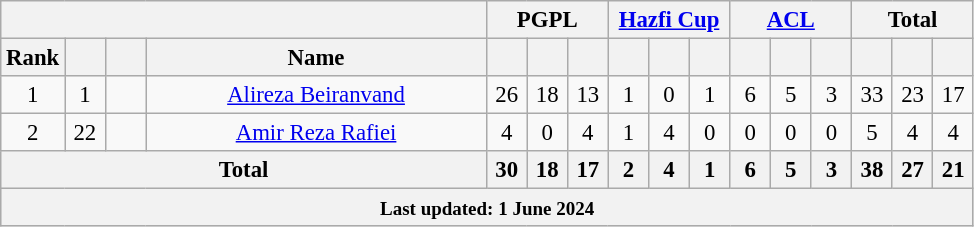<table class="wikitable sortable" style="text-align:center; font-size:95%;">
<tr>
<th colspan="4"></th>
<th colspan="3">PGPL</th>
<th colspan="3"><a href='#'>Hazfi Cup</a></th>
<th colspan="3"><a href='#'>ACL</a></th>
<th colspan="3">Total</th>
</tr>
<tr>
<th width=20>Rank</th>
<th width=20></th>
<th width=20></th>
<th width=220>Name</th>
<th width=20></th>
<th width=20></th>
<th width=20></th>
<th width=20></th>
<th width=20></th>
<th width=20></th>
<th width=20></th>
<th width=20></th>
<th width=20></th>
<th width=20></th>
<th width=20></th>
<th width=20></th>
</tr>
<tr>
<td>1</td>
<td>1</td>
<td></td>
<td><a href='#'>Alireza Beiranvand</a></td>
<td>26</td>
<td>18</td>
<td>13</td>
<td>1</td>
<td>0</td>
<td>1</td>
<td>6</td>
<td>5</td>
<td>3</td>
<td>33</td>
<td>23</td>
<td>17</td>
</tr>
<tr>
<td>2</td>
<td>22</td>
<td></td>
<td><a href='#'>Amir Reza Rafiei</a></td>
<td>4</td>
<td>0</td>
<td>4</td>
<td>1</td>
<td>4</td>
<td>0</td>
<td>0</td>
<td>0</td>
<td>0</td>
<td>5</td>
<td>4</td>
<td>4</td>
</tr>
<tr>
<th colspan="4">Total</th>
<th>30</th>
<th>18</th>
<th>17</th>
<th>2</th>
<th>4</th>
<th>1</th>
<th>6</th>
<th>5</th>
<th>3</th>
<th>38</th>
<th>27</th>
<th>21</th>
</tr>
<tr style="text-align:left; background:#dcdcdc;">
<th colspan="20"><small>Last updated: 1 June 2024</small></th>
</tr>
</table>
